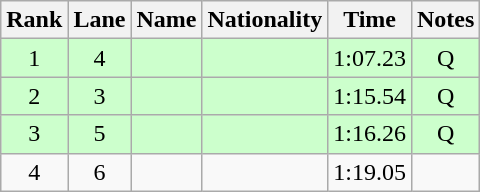<table class="wikitable sortable" style="text-align:center">
<tr>
<th>Rank</th>
<th>Lane</th>
<th>Name</th>
<th>Nationality</th>
<th>Time</th>
<th>Notes</th>
</tr>
<tr bgcolor=ccffcc>
<td>1</td>
<td>4</td>
<td align=left></td>
<td align=left></td>
<td>1:07.23</td>
<td>Q</td>
</tr>
<tr bgcolor=ccffcc>
<td>2</td>
<td>3</td>
<td align=left></td>
<td align=left></td>
<td>1:15.54</td>
<td>Q</td>
</tr>
<tr bgcolor=ccffcc>
<td>3</td>
<td>5</td>
<td align=left></td>
<td align=left></td>
<td>1:16.26</td>
<td>Q</td>
</tr>
<tr>
<td>4</td>
<td>6</td>
<td align=left></td>
<td align=left></td>
<td>1:19.05</td>
<td></td>
</tr>
</table>
